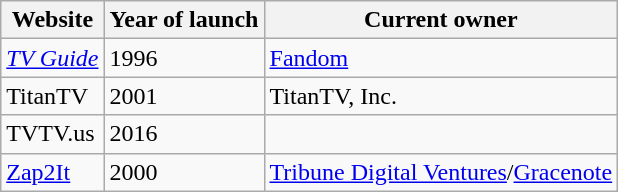<table class="wikitable">
<tr>
<th>Website</th>
<th>Year of launch</th>
<th>Current owner</th>
</tr>
<tr>
<td><em><a href='#'>TV Guide</a></em></td>
<td>1996</td>
<td><a href='#'>Fandom</a></td>
</tr>
<tr>
<td>TitanTV</td>
<td>2001</td>
<td>TitanTV, Inc.</td>
</tr>
<tr>
<td>TVTV.us<br></td>
<td>2016</td>
<td></td>
</tr>
<tr>
<td><a href='#'>Zap2It</a><br></td>
<td>2000</td>
<td><a href='#'>Tribune Digital Ventures</a>/<a href='#'>Gracenote</a></td>
</tr>
</table>
